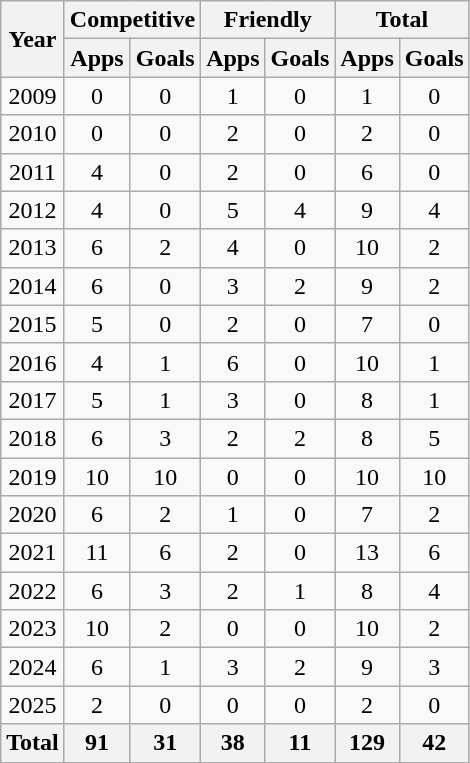<table class="wikitable" style="text-align:center">
<tr>
<th rowspan="2">Year</th>
<th colspan="2">Competitive</th>
<th colspan="2">Friendly</th>
<th colspan="2">Total</th>
</tr>
<tr>
<th>Apps</th>
<th>Goals</th>
<th>Apps</th>
<th>Goals</th>
<th>Apps</th>
<th>Goals</th>
</tr>
<tr>
<td>2009</td>
<td>0</td>
<td>0</td>
<td>1</td>
<td>0</td>
<td>1</td>
<td>0</td>
</tr>
<tr>
<td>2010</td>
<td>0</td>
<td>0</td>
<td>2</td>
<td>0</td>
<td>2</td>
<td>0</td>
</tr>
<tr>
<td>2011</td>
<td>4</td>
<td>0</td>
<td>2</td>
<td>0</td>
<td>6</td>
<td>0</td>
</tr>
<tr>
<td>2012</td>
<td>4</td>
<td>0</td>
<td>5</td>
<td>4</td>
<td>9</td>
<td>4</td>
</tr>
<tr>
<td>2013</td>
<td>6</td>
<td>2</td>
<td>4</td>
<td>0</td>
<td>10</td>
<td>2</td>
</tr>
<tr>
<td>2014</td>
<td>6</td>
<td>0</td>
<td>3</td>
<td>2</td>
<td>9</td>
<td>2</td>
</tr>
<tr>
<td>2015</td>
<td>5</td>
<td>0</td>
<td>2</td>
<td>0</td>
<td>7</td>
<td>0</td>
</tr>
<tr>
<td>2016</td>
<td>4</td>
<td>1</td>
<td>6</td>
<td>0</td>
<td>10</td>
<td>1</td>
</tr>
<tr>
<td>2017</td>
<td>5</td>
<td>1</td>
<td>3</td>
<td>0</td>
<td>8</td>
<td>1</td>
</tr>
<tr>
<td>2018</td>
<td>6</td>
<td>3</td>
<td>2</td>
<td>2</td>
<td>8</td>
<td>5</td>
</tr>
<tr>
<td>2019</td>
<td>10</td>
<td>10</td>
<td>0</td>
<td>0</td>
<td>10</td>
<td>10</td>
</tr>
<tr>
<td>2020</td>
<td>6</td>
<td>2</td>
<td>1</td>
<td>0</td>
<td>7</td>
<td>2</td>
</tr>
<tr>
<td>2021</td>
<td>11</td>
<td>6</td>
<td>2</td>
<td>0</td>
<td>13</td>
<td>6</td>
</tr>
<tr>
<td>2022</td>
<td>6</td>
<td>3</td>
<td>2</td>
<td>1</td>
<td>8</td>
<td>4</td>
</tr>
<tr>
<td>2023</td>
<td>10</td>
<td>2</td>
<td>0</td>
<td>0</td>
<td>10</td>
<td>2</td>
</tr>
<tr>
<td>2024</td>
<td>6</td>
<td>1</td>
<td>3</td>
<td>2</td>
<td>9</td>
<td>3</td>
</tr>
<tr>
<td>2025</td>
<td>2</td>
<td>0</td>
<td>0</td>
<td>0</td>
<td>2</td>
<td>0</td>
</tr>
<tr>
<th>Total</th>
<th>91</th>
<th>31</th>
<th>38</th>
<th>11</th>
<th>129</th>
<th>42</th>
</tr>
</table>
